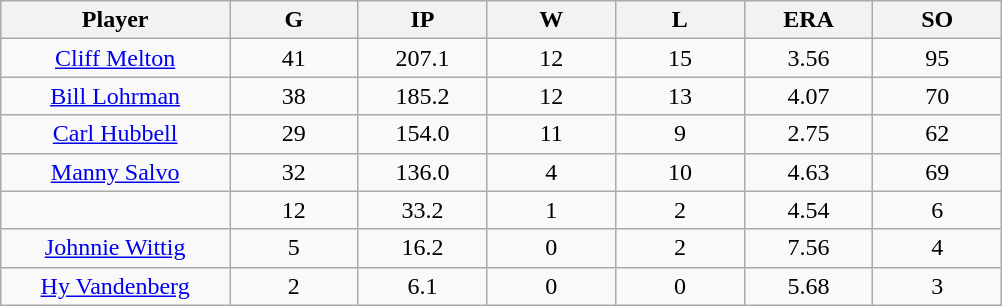<table class="wikitable sortable">
<tr>
<th bgcolor="#DDDDFF" width="16%">Player</th>
<th bgcolor="#DDDDFF" width="9%">G</th>
<th bgcolor="#DDDDFF" width="9%">IP</th>
<th bgcolor="#DDDDFF" width="9%">W</th>
<th bgcolor="#DDDDFF" width="9%">L</th>
<th bgcolor="#DDDDFF" width="9%">ERA</th>
<th bgcolor="#DDDDFF" width="9%">SO</th>
</tr>
<tr align="center">
<td><a href='#'>Cliff Melton</a></td>
<td>41</td>
<td>207.1</td>
<td>12</td>
<td>15</td>
<td>3.56</td>
<td>95</td>
</tr>
<tr align="center">
<td><a href='#'>Bill Lohrman</a></td>
<td>38</td>
<td>185.2</td>
<td>12</td>
<td>13</td>
<td>4.07</td>
<td>70</td>
</tr>
<tr align="center">
<td><a href='#'>Carl Hubbell</a></td>
<td>29</td>
<td>154.0</td>
<td>11</td>
<td>9</td>
<td>2.75</td>
<td>62</td>
</tr>
<tr align="center">
<td><a href='#'>Manny Salvo</a></td>
<td>32</td>
<td>136.0</td>
<td>4</td>
<td>10</td>
<td>4.63</td>
<td>69</td>
</tr>
<tr align="center">
<td></td>
<td>12</td>
<td>33.2</td>
<td>1</td>
<td>2</td>
<td>4.54</td>
<td>6</td>
</tr>
<tr align="center">
<td><a href='#'>Johnnie Wittig</a></td>
<td>5</td>
<td>16.2</td>
<td>0</td>
<td>2</td>
<td>7.56</td>
<td>4</td>
</tr>
<tr align="center">
<td><a href='#'>Hy Vandenberg</a></td>
<td>2</td>
<td>6.1</td>
<td>0</td>
<td>0</td>
<td>5.68</td>
<td>3</td>
</tr>
</table>
